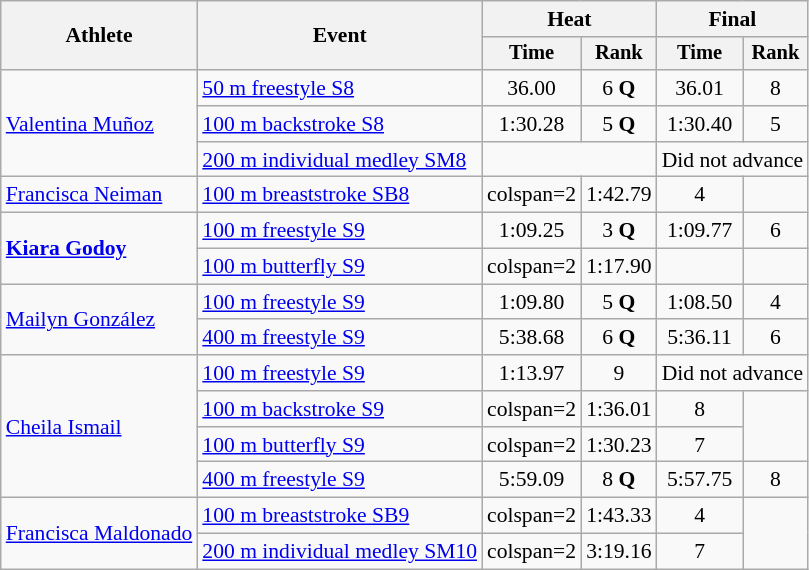<table class=wikitable style=font-size:90%;text-align:center>
<tr>
<th rowspan=2>Athlete</th>
<th rowspan=2>Event</th>
<th colspan=2>Heat</th>
<th colspan=2>Final</th>
</tr>
<tr style=font-size:95%>
<th>Time</th>
<th>Rank</th>
<th>Time</th>
<th>Rank</th>
</tr>
<tr align=center>
<td align=left rowspan=3><a href='#'>Valentina Muñoz</a></td>
<td align=left><a href='#'>50 m freestyle S8</a></td>
<td>36.00</td>
<td>6 <strong>Q</strong></td>
<td>36.01</td>
<td>8</td>
</tr>
<tr align=center>
<td align=left><a href='#'>100 m backstroke S8</a></td>
<td>1:30.28</td>
<td>5 <strong>Q</strong></td>
<td>1:30.40</td>
<td>5</td>
</tr>
<tr align=center>
<td align=left><a href='#'>200 m individual medley SM8</a></td>
<td colspan=2></td>
<td colspan=2>Did not advance</td>
</tr>
<tr align=center>
<td align=left><a href='#'>Francisca Neiman</a></td>
<td align=left><a href='#'>100 m breaststroke SB8</a></td>
<td>colspan=2 </td>
<td>1:42.79</td>
<td>4</td>
</tr>
<tr align=center>
<td align=left rowspan=2><strong><a href='#'>Kiara Godoy</a></strong></td>
<td align=left><a href='#'>100 m freestyle S9</a></td>
<td>1:09.25</td>
<td>3 <strong>Q</strong></td>
<td>1:09.77</td>
<td>6</td>
</tr>
<tr align=center>
<td align=left><a href='#'>100 m butterfly S9</a></td>
<td>colspan=2 </td>
<td>1:17.90</td>
<td></td>
</tr>
<tr align=center>
<td align=left rowspan=2><a href='#'>Mailyn González</a></td>
<td align=left><a href='#'>100 m freestyle S9</a></td>
<td>1:09.80</td>
<td>5 <strong>Q</strong></td>
<td>1:08.50</td>
<td>4</td>
</tr>
<tr align=center>
<td align=left><a href='#'>400 m freestyle S9</a></td>
<td>5:38.68</td>
<td>6 <strong>Q</strong></td>
<td>5:36.11</td>
<td>6</td>
</tr>
<tr align=center>
<td align=left rowspan=4><a href='#'>Cheila Ismail</a></td>
<td align=left><a href='#'>100 m freestyle S9</a></td>
<td>1:13.97</td>
<td>9</td>
<td colspan=2>Did not advance</td>
</tr>
<tr align=center>
<td align=left><a href='#'>100 m backstroke S9</a></td>
<td>colspan=2 </td>
<td>1:36.01</td>
<td>8</td>
</tr>
<tr align=center>
<td align=left><a href='#'>100 m butterfly S9</a></td>
<td>colspan=2 </td>
<td>1:30.23</td>
<td>7</td>
</tr>
<tr align=center>
<td align=left><a href='#'>400 m freestyle S9</a></td>
<td>5:59.09</td>
<td>8 <strong>Q</strong></td>
<td>5:57.75</td>
<td>8</td>
</tr>
<tr align=center>
<td align=left rowspan=2><a href='#'>Francisca Maldonado</a></td>
<td align=left><a href='#'>100 m breaststroke SB9</a></td>
<td>colspan=2 </td>
<td>1:43.33</td>
<td>4</td>
</tr>
<tr align=center>
<td align=left><a href='#'>200 m individual medley SM10</a></td>
<td>colspan=2 </td>
<td>3:19.16</td>
<td>7</td>
</tr>
</table>
